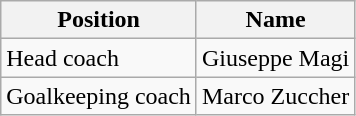<table class="wikitable" style="text-align:center;">
<tr>
<th>Position</th>
<th>Name</th>
</tr>
<tr>
<td style="text-align:left;">Head coach</td>
<td style="text-align:left;"> Giuseppe Magi</td>
</tr>
<tr>
<td style="text-align:left;">Goalkeeping coach</td>
<td style="text-align:left;"> Marco Zuccher</td>
</tr>
</table>
